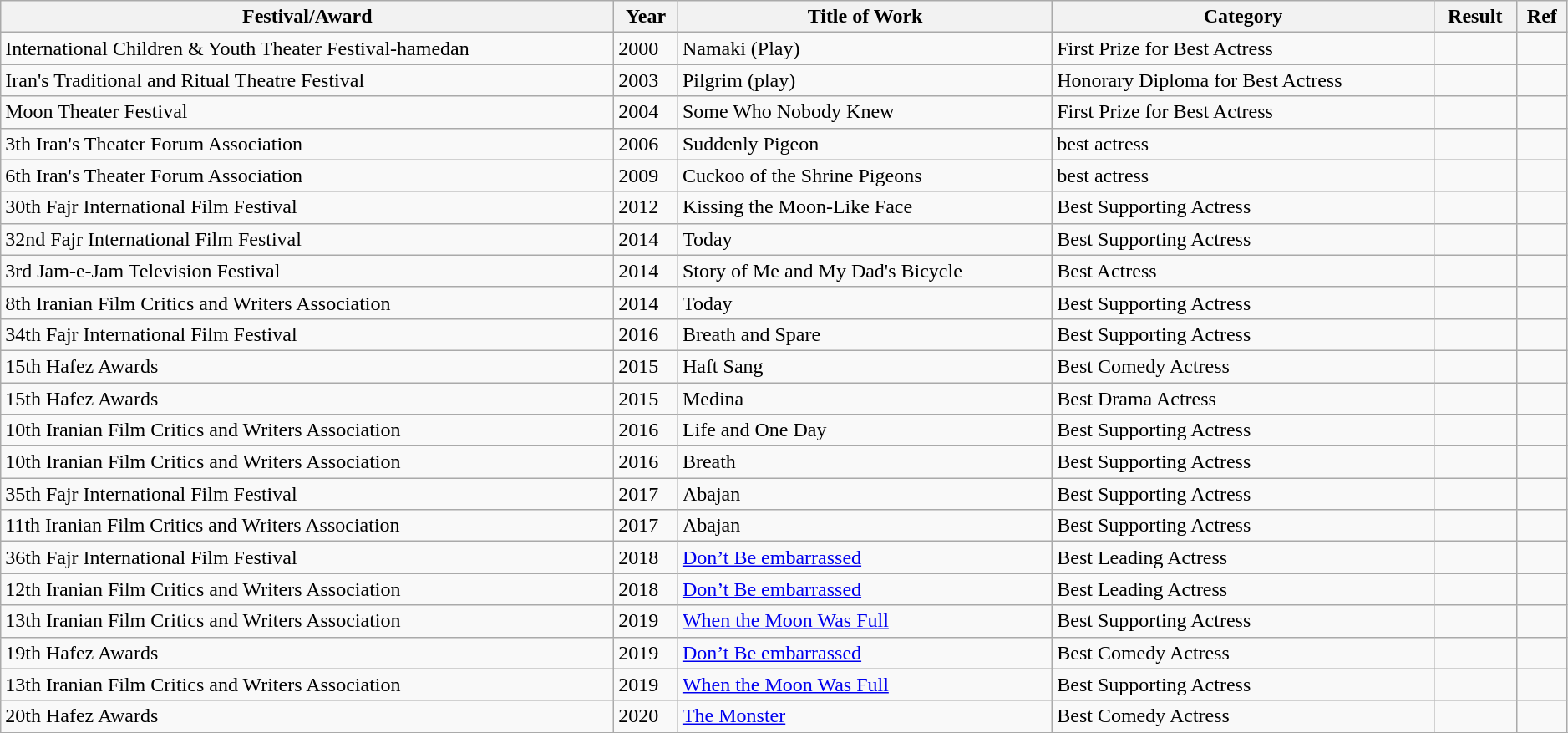<table class="wikitable plainrowheaders sortable" style="width:99%;">
<tr>
<th scope="col">Festival/Award</th>
<th scope="col">Year</th>
<th scope="col">Title of Work</th>
<th scope="col">Category</th>
<th scope="col">Result</th>
<th scope="col" class="unsortable">Ref</th>
</tr>
<tr>
<td>International Children & Youth Theater Festival-hamedan</td>
<td>2000</td>
<td>Namaki (Play)</td>
<td>First Prize for Best Actress</td>
<td></td>
<td></td>
</tr>
<tr>
<td>Iran's Traditional and Ritual Theatre Festival</td>
<td>2003</td>
<td>Pilgrim (play)</td>
<td>Honorary Diploma for Best Actress</td>
<td></td>
<td></td>
</tr>
<tr>
<td>Moon Theater Festival</td>
<td>2004</td>
<td>Some Who Nobody Knew</td>
<td>First Prize for Best Actress</td>
<td></td>
<td></td>
</tr>
<tr>
<td>3th Iran's Theater Forum Association</td>
<td>2006</td>
<td>Suddenly Pigeon</td>
<td>best actress</td>
<td></td>
<td></td>
</tr>
<tr>
<td>6th Iran's Theater Forum Association</td>
<td>2009</td>
<td>Cuckoo of the Shrine Pigeons</td>
<td>best actress</td>
<td></td>
<td></td>
</tr>
<tr>
<td>30th Fajr International Film Festival</td>
<td>2012</td>
<td>Kissing the Moon-Like Face</td>
<td>Best Supporting Actress</td>
<td></td>
<td></td>
</tr>
<tr>
<td>32nd Fajr International Film Festival</td>
<td>2014</td>
<td>Today</td>
<td>Best Supporting Actress</td>
<td></td>
<td></td>
</tr>
<tr>
<td>3rd Jam-e-Jam Television Festival</td>
<td>2014</td>
<td>Story of Me and My Dad's Bicycle</td>
<td>Best Actress</td>
<td></td>
<td></td>
</tr>
<tr>
<td>8th Iranian Film Critics and Writers Association</td>
<td>2014</td>
<td>Today</td>
<td>Best Supporting Actress</td>
<td></td>
<td></td>
</tr>
<tr>
<td>34th Fajr International Film Festival</td>
<td>2016</td>
<td>Breath and Spare</td>
<td>Best Supporting Actress</td>
<td></td>
<td></td>
</tr>
<tr>
<td>15th Hafez Awards</td>
<td>2015</td>
<td>Haft Sang</td>
<td>Best Comedy Actress</td>
<td></td>
<td></td>
</tr>
<tr>
<td>15th Hafez Awards</td>
<td>2015</td>
<td>Medina</td>
<td>Best Drama Actress</td>
<td></td>
<td></td>
</tr>
<tr>
<td>10th Iranian Film Critics and Writers Association</td>
<td>2016</td>
<td>Life and One Day</td>
<td>Best Supporting Actress</td>
<td></td>
<td></td>
</tr>
<tr>
<td>10th Iranian Film Critics and Writers Association</td>
<td>2016</td>
<td>Breath</td>
<td>Best Supporting Actress</td>
<td></td>
<td></td>
</tr>
<tr>
<td>35th Fajr International Film Festival</td>
<td>2017</td>
<td>Abajan</td>
<td>Best Supporting Actress</td>
<td></td>
<td></td>
</tr>
<tr>
<td>11th Iranian Film Critics and Writers Association</td>
<td>2017</td>
<td>Abajan</td>
<td>Best Supporting Actress</td>
<td></td>
<td></td>
</tr>
<tr>
<td>36th Fajr International Film Festival</td>
<td>2018</td>
<td><a href='#'>Don’t Be embarrassed</a></td>
<td>Best Leading Actress</td>
<td></td>
<td></td>
</tr>
<tr>
<td>12th Iranian Film Critics and Writers Association</td>
<td>2018</td>
<td><a href='#'>Don’t Be embarrassed</a></td>
<td>Best Leading Actress</td>
<td></td>
<td></td>
</tr>
<tr>
<td>13th Iranian Film Critics and Writers Association</td>
<td>2019</td>
<td><a href='#'>When the Moon Was Full</a></td>
<td>Best Supporting Actress</td>
<td></td>
<td></td>
</tr>
<tr>
<td>19th Hafez Awards</td>
<td>2019</td>
<td><a href='#'>Don’t Be embarrassed</a></td>
<td>Best Comedy Actress</td>
<td></td>
<td></td>
</tr>
<tr>
<td>13th Iranian Film Critics and Writers Association</td>
<td>2019</td>
<td><a href='#'>When the Moon Was Full</a></td>
<td>Best Supporting Actress</td>
<td></td>
<td></td>
</tr>
<tr>
<td>20th Hafez Awards</td>
<td>2020</td>
<td><a href='#'>The Monster</a></td>
<td>Best Comedy Actress</td>
<td></td>
<td></td>
</tr>
<tr>
</tr>
</table>
